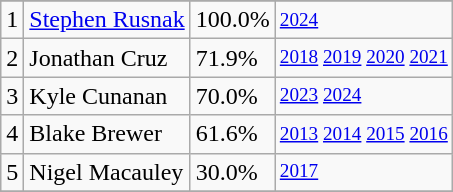<table class="wikitable">
<tr>
</tr>
<tr>
<td>1</td>
<td><a href='#'>Stephen Rusnak</a></td>
<td><abbr>100.0%</abbr></td>
<td style="font-size:80%;"><a href='#'>2024</a></td>
</tr>
<tr>
<td>2</td>
<td>Jonathan Cruz</td>
<td><abbr>71.9%</abbr></td>
<td style="font-size:80%;"><a href='#'>2018</a> <a href='#'>2019</a> <a href='#'>2020</a> <a href='#'>2021</a></td>
</tr>
<tr>
<td>3</td>
<td>Kyle Cunanan</td>
<td><abbr>70.0%</abbr></td>
<td style="font-size:80%;"><a href='#'>2023</a> <a href='#'>2024</a></td>
</tr>
<tr>
<td>4</td>
<td>Blake Brewer</td>
<td><abbr>61.6%</abbr></td>
<td style="font-size:80%;"><a href='#'>2013</a> <a href='#'>2014</a> <a href='#'>2015</a> <a href='#'>2016</a></td>
</tr>
<tr>
<td>5</td>
<td>Nigel Macauley</td>
<td><abbr>30.0%</abbr></td>
<td style="font-size:80%;"><a href='#'>2017</a></td>
</tr>
<tr>
</tr>
</table>
